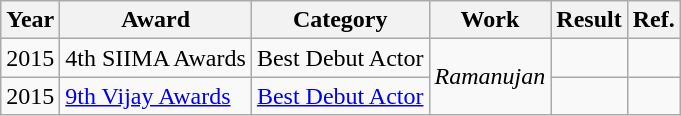<table class="wikitable sortable">
<tr>
<th>Year</th>
<th>Award</th>
<th>Category</th>
<th>Work</th>
<th>Result</th>
<th scope="col" class="unsortable">Ref.</th>
</tr>
<tr>
<td>2015</td>
<td>4th SIIMA Awards</td>
<td>Best Debut Actor</td>
<td rowspan="2"><em>Ramanujan</em></td>
<td></td>
<td></td>
</tr>
<tr>
<td>2015</td>
<td><a href='#'>9th Vijay Awards</a></td>
<td><a href='#'>Best Debut Actor</a></td>
<td></td>
<td></td>
</tr>
</table>
